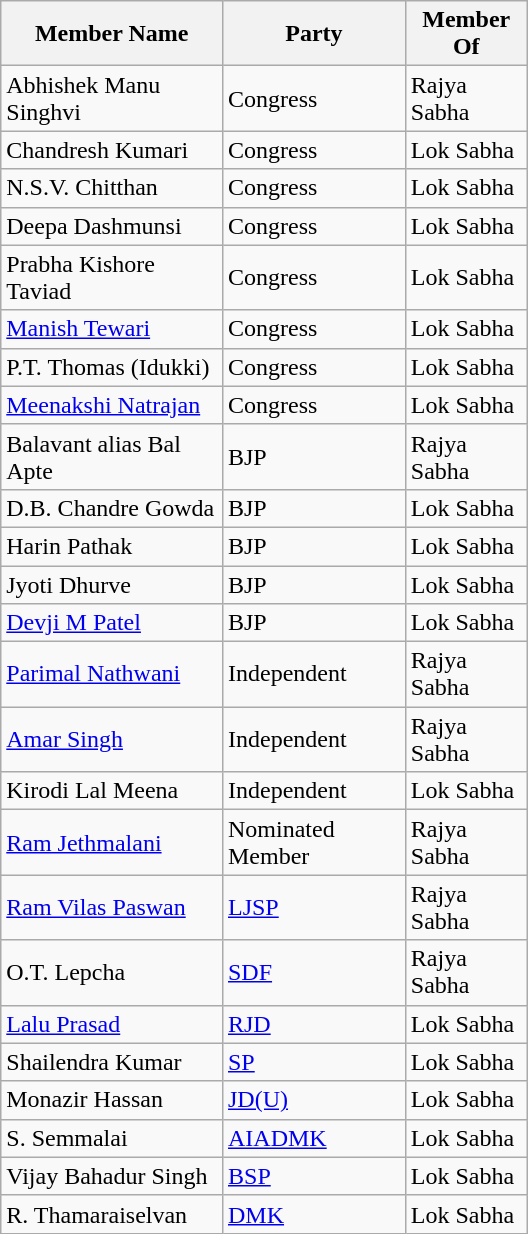<table class="wikitable sortable floatright" style="max-width: 22em">
<tr>
<th>Member Name</th>
<th>Party</th>
<th>Member Of</th>
</tr>
<tr>
<td>Abhishek Manu Singhvi</td>
<td>Congress</td>
<td>Rajya Sabha</td>
</tr>
<tr>
<td>Chandresh Kumari</td>
<td>Congress</td>
<td>Lok Sabha</td>
</tr>
<tr>
<td>N.S.V. Chitthan</td>
<td>Congress</td>
<td>Lok Sabha</td>
</tr>
<tr>
<td>Deepa Dashmunsi</td>
<td>Congress</td>
<td>Lok Sabha</td>
</tr>
<tr>
<td>Prabha Kishore Taviad</td>
<td>Congress</td>
<td>Lok Sabha</td>
</tr>
<tr>
<td><a href='#'>Manish Tewari</a></td>
<td>Congress</td>
<td>Lok Sabha</td>
</tr>
<tr>
<td>P.T. Thomas (Idukki)</td>
<td>Congress</td>
<td>Lok Sabha</td>
</tr>
<tr>
<td><a href='#'>Meenakshi Natrajan</a></td>
<td>Congress</td>
<td>Lok Sabha</td>
</tr>
<tr>
<td>Balavant alias Bal Apte</td>
<td>BJP</td>
<td>Rajya Sabha</td>
</tr>
<tr>
<td>D.B. Chandre Gowda</td>
<td>BJP</td>
<td>Lok Sabha</td>
</tr>
<tr>
<td>Harin Pathak</td>
<td>BJP</td>
<td>Lok Sabha</td>
</tr>
<tr>
<td>Jyoti Dhurve</td>
<td>BJP</td>
<td>Lok Sabha</td>
</tr>
<tr>
<td><a href='#'>Devji M Patel</a></td>
<td>BJP</td>
<td>Lok Sabha</td>
</tr>
<tr>
<td><a href='#'>Parimal Nathwani</a></td>
<td>Independent</td>
<td>Rajya Sabha</td>
</tr>
<tr>
<td><a href='#'>Amar Singh</a></td>
<td>Independent</td>
<td>Rajya Sabha</td>
</tr>
<tr>
<td>Kirodi Lal Meena</td>
<td>Independent</td>
<td>Lok Sabha</td>
</tr>
<tr>
<td><a href='#'>Ram Jethmalani</a></td>
<td>Nominated Member</td>
<td>Rajya Sabha</td>
</tr>
<tr>
<td><a href='#'>Ram Vilas Paswan</a></td>
<td><a href='#'>LJSP</a></td>
<td>Rajya Sabha</td>
</tr>
<tr>
<td>O.T. Lepcha</td>
<td><a href='#'>SDF</a></td>
<td>Rajya Sabha</td>
</tr>
<tr>
<td><a href='#'>Lalu Prasad</a></td>
<td><a href='#'>RJD</a></td>
<td>Lok Sabha</td>
</tr>
<tr>
<td>Shailendra Kumar</td>
<td><a href='#'>SP</a></td>
<td>Lok Sabha</td>
</tr>
<tr>
<td>Monazir Hassan</td>
<td><a href='#'>JD(U)</a></td>
<td>Lok Sabha</td>
</tr>
<tr>
<td>S. Semmalai</td>
<td><a href='#'>AIADMK</a></td>
<td>Lok Sabha</td>
</tr>
<tr>
<td>Vijay Bahadur Singh</td>
<td><a href='#'>BSP</a></td>
<td>Lok Sabha</td>
</tr>
<tr>
<td>R. Thamaraiselvan</td>
<td><a href='#'>DMK</a></td>
<td>Lok Sabha</td>
</tr>
</table>
